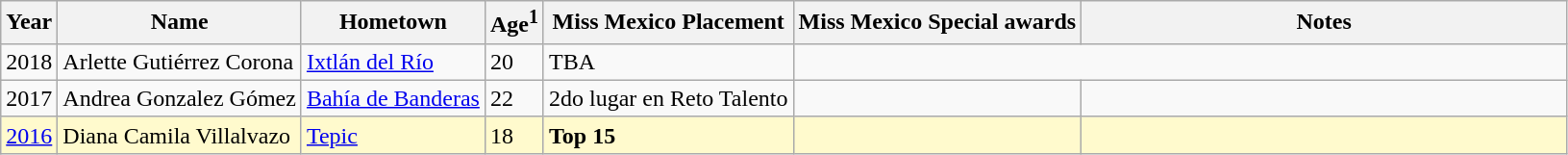<table class="wikitable sortable">
<tr>
<th>Year</th>
<th>Name</th>
<th>Hometown</th>
<th>Age<sup>1</sup></th>
<th data-sort-type=number>Miss Mexico Placement</th>
<th>Miss Mexico Special awards</th>
<th width=31%>Notes</th>
</tr>
<tr>
<td>2018</td>
<td>Arlette Gutiérrez Corona</td>
<td><a href='#'>Ixtlán del Río</a></td>
<td>20</td>
<td>TBA</td>
</tr>
<tr>
<td>2017</td>
<td>Andrea Gonzalez Gómez</td>
<td><a href='#'>Bahía de Banderas</a></td>
<td>22</td>
<td>2do lugar en Reto Talento</td>
<td></td>
<td></td>
</tr>
<tr style="background-color:#FFFACD;">
<td><a href='#'>2016</a></td>
<td>Diana Camila Villalvazo</td>
<td><a href='#'>Tepic</a></td>
<td>18</td>
<td data-sort-value="15"><strong>Top 15</strong></td>
<td></td>
<td></td>
</tr>
</table>
